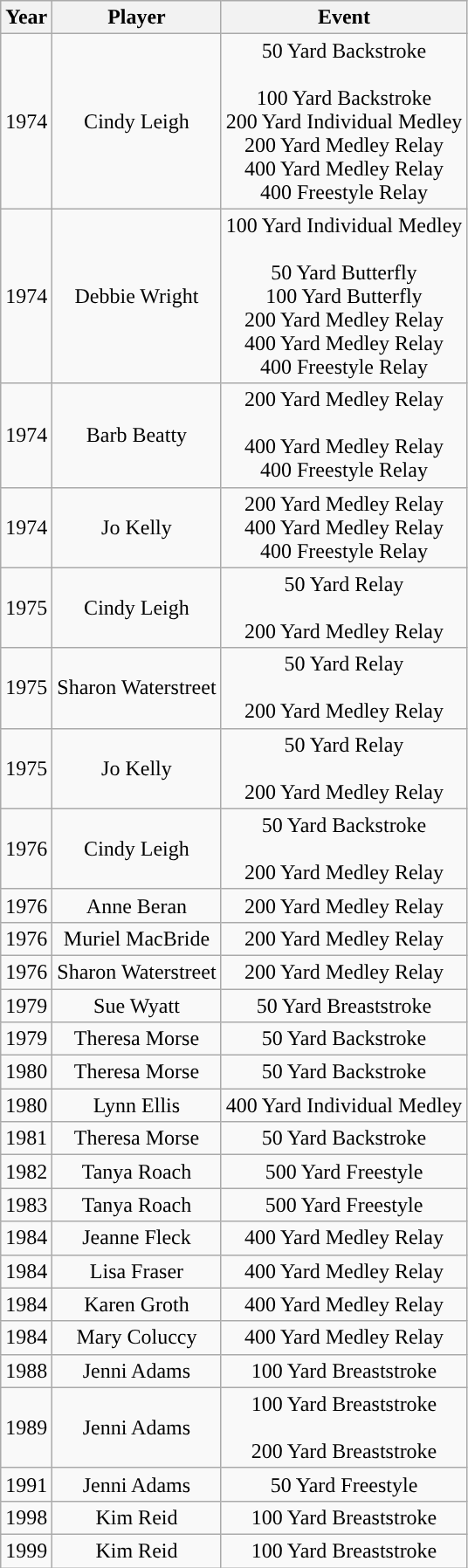<table class="wikitable" style="text-align: center">
<tr align=center>
<th>Year</th>
<th>Player</th>
<th>Event</th>
</tr>
<tr>
<td>1974</td>
<td>Cindy Leigh</td>
<td>50 Yard Backstroke<br><br>100 Yard Backstroke<br>
200 Yard Individual Medley<br>
200 Yard Medley Relay<br>
400 Yard Medley Relay<br>
400 Freestyle Relay</td>
</tr>
<tr>
<td>1974</td>
<td>Debbie Wright</td>
<td>100 Yard Individual Medley<br><br>50 Yard Butterfly<br>
100 Yard Butterfly<br>
200 Yard Medley Relay<br>
400 Yard Medley Relay<br>
400 Freestyle Relay</td>
</tr>
<tr>
<td>1974</td>
<td>Barb Beatty</td>
<td>200 Yard Medley Relay<br><br>400 Yard Medley Relay<br>
400 Freestyle Relay</td>
</tr>
<tr>
<td>1974</td>
<td>Jo Kelly</td>
<td>200 Yard Medley Relay<br>400 Yard Medley Relay<br>400 Freestyle Relay</td>
</tr>
<tr>
<td>1975</td>
<td>Cindy Leigh</td>
<td>50 Yard Relay<br><br>200 Yard Medley Relay</td>
</tr>
<tr>
<td>1975</td>
<td>Sharon Waterstreet</td>
<td>50 Yard Relay<br><br>200 Yard Medley Relay</td>
</tr>
<tr>
<td>1975</td>
<td>Jo Kelly</td>
<td>50 Yard Relay<br><br>200 Yard Medley Relay</td>
</tr>
<tr>
<td>1976</td>
<td>Cindy Leigh</td>
<td>50 Yard Backstroke<br><br>200 Yard Medley Relay</td>
</tr>
<tr>
<td>1976</td>
<td>Anne Beran</td>
<td>200 Yard Medley Relay</td>
</tr>
<tr>
<td>1976</td>
<td>Muriel MacBride</td>
<td>200 Yard Medley Relay</td>
</tr>
<tr>
<td>1976</td>
<td>Sharon Waterstreet</td>
<td>200 Yard Medley Relay</td>
</tr>
<tr>
<td>1979</td>
<td>Sue Wyatt</td>
<td>50 Yard Breaststroke</td>
</tr>
<tr>
<td>1979</td>
<td>Theresa Morse</td>
<td>50 Yard Backstroke</td>
</tr>
<tr>
<td>1980</td>
<td>Theresa Morse</td>
<td>50 Yard Backstroke</td>
</tr>
<tr>
<td>1980</td>
<td>Lynn Ellis</td>
<td>400 Yard Individual Medley</td>
</tr>
<tr>
<td>1981</td>
<td>Theresa Morse</td>
<td>50 Yard Backstroke</td>
</tr>
<tr>
<td>1982</td>
<td>Tanya Roach</td>
<td>500 Yard Freestyle</td>
</tr>
<tr>
<td>1983</td>
<td>Tanya Roach</td>
<td>500 Yard Freestyle</td>
</tr>
<tr>
<td>1984</td>
<td>Jeanne Fleck</td>
<td>400 Yard Medley Relay</td>
</tr>
<tr>
<td>1984</td>
<td>Lisa Fraser</td>
<td>400 Yard Medley Relay</td>
</tr>
<tr>
<td>1984</td>
<td>Karen Groth</td>
<td>400 Yard Medley Relay</td>
</tr>
<tr>
<td>1984</td>
<td>Mary Coluccy</td>
<td>400 Yard Medley Relay</td>
</tr>
<tr>
<td>1988</td>
<td>Jenni Adams</td>
<td>100 Yard Breaststroke</td>
</tr>
<tr>
<td>1989</td>
<td>Jenni Adams</td>
<td>100 Yard Breaststroke<br><br>200 Yard Breaststroke</td>
</tr>
<tr>
<td>1991</td>
<td>Jenni Adams</td>
<td>50 Yard Freestyle</td>
</tr>
<tr>
<td>1998</td>
<td>Kim Reid</td>
<td>100 Yard Breaststroke</td>
</tr>
<tr>
<td>1999</td>
<td>Kim Reid</td>
<td>100 Yard Breaststroke</td>
</tr>
</table>
